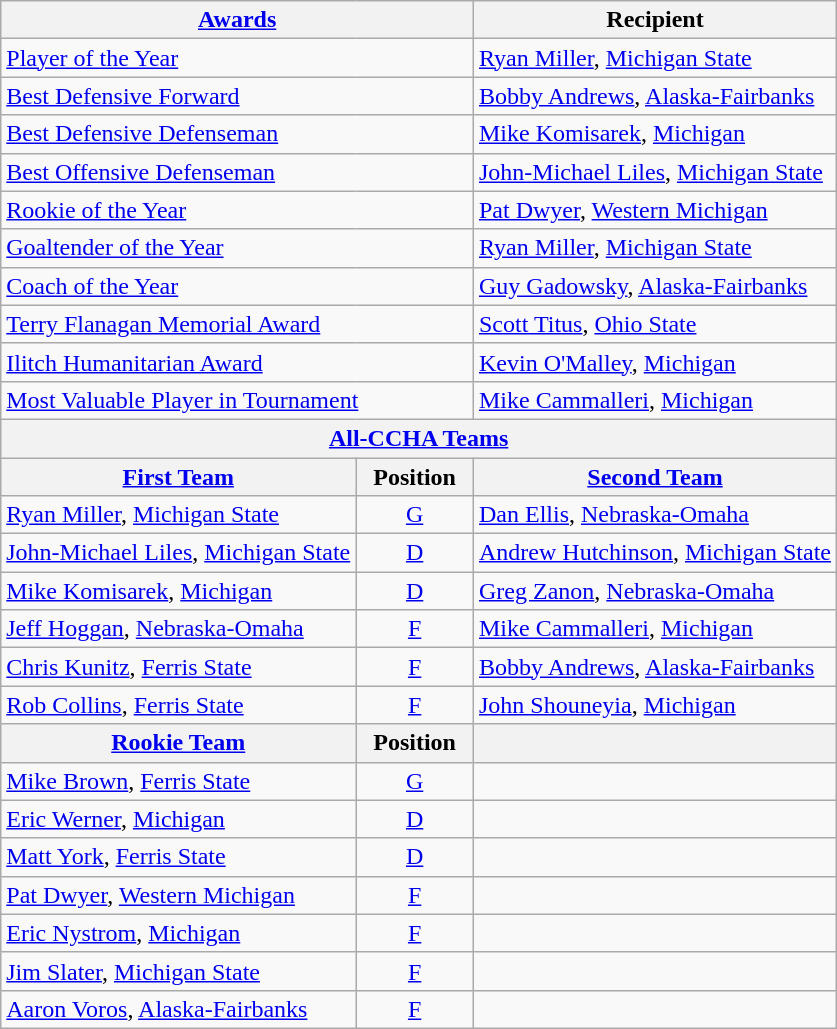<table class="wikitable">
<tr>
<th colspan=2><a href='#'>Awards</a></th>
<th>Recipient</th>
</tr>
<tr>
<td colspan=2><a href='#'>Player of the Year</a></td>
<td><a href='#'>Ryan Miller</a>, <a href='#'>Michigan State</a></td>
</tr>
<tr>
<td colspan=2><a href='#'>Best Defensive Forward</a></td>
<td><a href='#'>Bobby Andrews</a>, <a href='#'>Alaska-Fairbanks</a></td>
</tr>
<tr>
<td colspan=2><a href='#'>Best Defensive Defenseman</a></td>
<td><a href='#'>Mike Komisarek</a>, <a href='#'>Michigan</a></td>
</tr>
<tr>
<td colspan=2><a href='#'>Best Offensive Defenseman</a></td>
<td><a href='#'>John-Michael Liles</a>, <a href='#'>Michigan State</a></td>
</tr>
<tr>
<td colspan=2><a href='#'>Rookie of the Year</a></td>
<td><a href='#'>Pat Dwyer</a>, <a href='#'>Western Michigan</a></td>
</tr>
<tr>
<td colspan=2><a href='#'>Goaltender of the Year</a></td>
<td><a href='#'>Ryan Miller</a>, <a href='#'>Michigan State</a></td>
</tr>
<tr>
<td colspan=2><a href='#'>Coach of the Year</a></td>
<td><a href='#'>Guy Gadowsky</a>, <a href='#'>Alaska-Fairbanks</a></td>
</tr>
<tr>
<td colspan=2><a href='#'>Terry Flanagan Memorial Award</a></td>
<td><a href='#'>Scott Titus</a>, <a href='#'>Ohio State</a></td>
</tr>
<tr>
<td colspan=2><a href='#'>Ilitch Humanitarian Award</a></td>
<td><a href='#'>Kevin O'Malley</a>, <a href='#'>Michigan</a></td>
</tr>
<tr>
<td colspan=2><a href='#'>Most Valuable Player in Tournament</a></td>
<td><a href='#'>Mike Cammalleri</a>, <a href='#'>Michigan</a></td>
</tr>
<tr>
<th colspan=3><a href='#'>All-CCHA Teams</a></th>
</tr>
<tr>
<th><a href='#'>First Team</a></th>
<th>  Position  </th>
<th><a href='#'>Second Team</a></th>
</tr>
<tr>
<td><a href='#'>Ryan Miller</a>, <a href='#'>Michigan State</a></td>
<td align=center><a href='#'>G</a></td>
<td><a href='#'>Dan Ellis</a>, <a href='#'>Nebraska-Omaha</a></td>
</tr>
<tr>
<td><a href='#'>John-Michael Liles</a>, <a href='#'>Michigan State</a></td>
<td align=center><a href='#'>D</a></td>
<td><a href='#'>Andrew Hutchinson</a>, <a href='#'>Michigan State</a></td>
</tr>
<tr>
<td><a href='#'>Mike Komisarek</a>, <a href='#'>Michigan</a></td>
<td align=center><a href='#'>D</a></td>
<td><a href='#'>Greg Zanon</a>, <a href='#'>Nebraska-Omaha</a></td>
</tr>
<tr>
<td><a href='#'>Jeff Hoggan</a>, <a href='#'>Nebraska-Omaha</a></td>
<td align=center><a href='#'>F</a></td>
<td><a href='#'>Mike Cammalleri</a>, <a href='#'>Michigan</a></td>
</tr>
<tr>
<td><a href='#'>Chris Kunitz</a>, <a href='#'>Ferris State</a></td>
<td align=center><a href='#'>F</a></td>
<td><a href='#'>Bobby Andrews</a>, <a href='#'>Alaska-Fairbanks</a></td>
</tr>
<tr>
<td><a href='#'>Rob Collins</a>, <a href='#'>Ferris State</a></td>
<td align=center><a href='#'>F</a></td>
<td><a href='#'>John Shouneyia</a>, <a href='#'>Michigan</a></td>
</tr>
<tr>
<th><a href='#'>Rookie Team</a></th>
<th>  Position  </th>
<th></th>
</tr>
<tr>
<td><a href='#'>Mike Brown</a>, <a href='#'>Ferris State</a></td>
<td align=center><a href='#'>G</a></td>
<td></td>
</tr>
<tr>
<td><a href='#'>Eric Werner</a>, <a href='#'>Michigan</a></td>
<td align=center><a href='#'>D</a></td>
<td></td>
</tr>
<tr>
<td><a href='#'>Matt York</a>, <a href='#'>Ferris State</a></td>
<td align=center><a href='#'>D</a></td>
<td></td>
</tr>
<tr>
<td><a href='#'>Pat Dwyer</a>, <a href='#'>Western Michigan</a></td>
<td align=center><a href='#'>F</a></td>
<td></td>
</tr>
<tr>
<td><a href='#'>Eric Nystrom</a>, <a href='#'>Michigan</a></td>
<td align=center><a href='#'>F</a></td>
<td></td>
</tr>
<tr>
<td><a href='#'>Jim Slater</a>, <a href='#'>Michigan State</a></td>
<td align=center><a href='#'>F</a></td>
<td></td>
</tr>
<tr>
<td><a href='#'>Aaron Voros</a>, <a href='#'>Alaska-Fairbanks</a></td>
<td align=center><a href='#'>F</a></td>
<td></td>
</tr>
</table>
